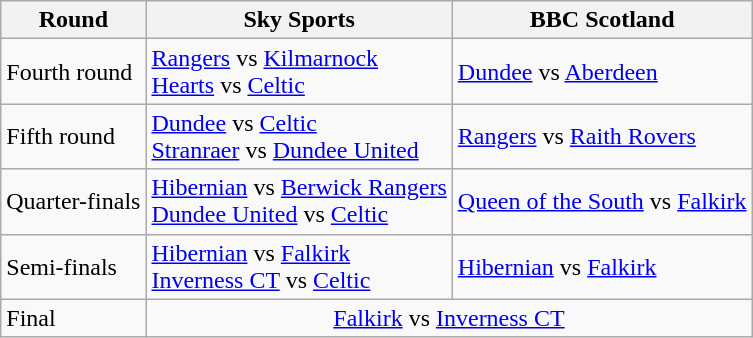<table class="wikitable">
<tr>
<th>Round</th>
<th>Sky Sports</th>
<th>BBC Scotland</th>
</tr>
<tr>
<td>Fourth round</td>
<td><a href='#'>Rangers</a> vs <a href='#'>Kilmarnock</a><br><a href='#'>Hearts</a> vs <a href='#'>Celtic</a></td>
<td><a href='#'>Dundee</a> vs <a href='#'>Aberdeen</a></td>
</tr>
<tr>
<td>Fifth round</td>
<td><a href='#'>Dundee</a> vs <a href='#'>Celtic</a><br><a href='#'>Stranraer</a> vs <a href='#'>Dundee United</a></td>
<td><a href='#'>Rangers</a> vs <a href='#'>Raith Rovers</a></td>
</tr>
<tr>
<td>Quarter-finals</td>
<td><a href='#'>Hibernian</a> vs <a href='#'>Berwick Rangers</a><br><a href='#'>Dundee United</a> vs <a href='#'>Celtic</a></td>
<td><a href='#'>Queen of the South</a> vs <a href='#'>Falkirk</a></td>
</tr>
<tr>
<td>Semi-finals</td>
<td><a href='#'>Hibernian</a> vs <a href='#'>Falkirk</a><br><a href='#'>Inverness CT</a> vs <a href='#'>Celtic</a></td>
<td><a href='#'>Hibernian</a> vs <a href='#'>Falkirk</a></td>
</tr>
<tr>
<td>Final</td>
<td colspan=2 align=center><a href='#'>Falkirk</a> vs <a href='#'>Inverness CT</a></td>
</tr>
</table>
